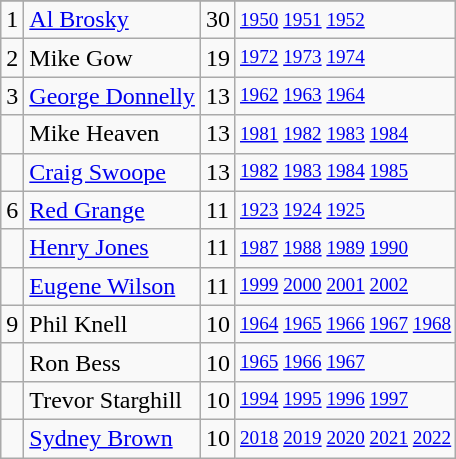<table class="wikitable">
<tr>
</tr>
<tr>
<td>1</td>
<td><a href='#'>Al Brosky</a></td>
<td>30</td>
<td style="font-size:80%;"><a href='#'>1950</a> <a href='#'>1951</a> <a href='#'>1952</a></td>
</tr>
<tr>
<td>2</td>
<td>Mike Gow</td>
<td>19</td>
<td style="font-size:80%;"><a href='#'>1972</a> <a href='#'>1973</a> <a href='#'>1974</a></td>
</tr>
<tr>
<td>3</td>
<td><a href='#'>George Donnelly</a></td>
<td>13</td>
<td style="font-size:80%;"><a href='#'>1962</a> <a href='#'>1963</a> <a href='#'>1964</a></td>
</tr>
<tr>
<td></td>
<td>Mike Heaven</td>
<td>13</td>
<td style="font-size:80%;"><a href='#'>1981</a> <a href='#'>1982</a> <a href='#'>1983</a> <a href='#'>1984</a></td>
</tr>
<tr>
<td></td>
<td><a href='#'>Craig Swoope</a></td>
<td>13</td>
<td style="font-size:80%;"><a href='#'>1982</a> <a href='#'>1983</a> <a href='#'>1984</a> <a href='#'>1985</a></td>
</tr>
<tr>
<td>6</td>
<td><a href='#'>Red Grange</a></td>
<td>11</td>
<td style="font-size:80%;"><a href='#'>1923</a> <a href='#'>1924</a> <a href='#'>1925</a></td>
</tr>
<tr>
<td></td>
<td><a href='#'>Henry Jones</a></td>
<td>11</td>
<td style="font-size:80%;"><a href='#'>1987</a> <a href='#'>1988</a> <a href='#'>1989</a> <a href='#'>1990</a></td>
</tr>
<tr>
<td></td>
<td><a href='#'>Eugene Wilson</a></td>
<td>11</td>
<td style="font-size:80%;"><a href='#'>1999</a> <a href='#'>2000</a> <a href='#'>2001</a> <a href='#'>2002</a></td>
</tr>
<tr>
<td>9</td>
<td>Phil Knell</td>
<td>10</td>
<td style="font-size:80%;"><a href='#'>1964</a> <a href='#'>1965</a> <a href='#'>1966</a> <a href='#'>1967</a> <a href='#'>1968</a></td>
</tr>
<tr>
<td></td>
<td>Ron Bess</td>
<td>10</td>
<td style="font-size:80%;"><a href='#'>1965</a> <a href='#'>1966</a> <a href='#'>1967</a></td>
</tr>
<tr>
<td></td>
<td>Trevor Starghill</td>
<td>10</td>
<td style="font-size:80%;"><a href='#'>1994</a> <a href='#'>1995</a> <a href='#'>1996</a> <a href='#'>1997</a></td>
</tr>
<tr>
<td></td>
<td><a href='#'>Sydney Brown</a></td>
<td>10</td>
<td style="font-size:80%;"><a href='#'>2018</a> <a href='#'>2019</a> <a href='#'>2020</a> <a href='#'>2021</a> <a href='#'>2022</a></td>
</tr>
</table>
